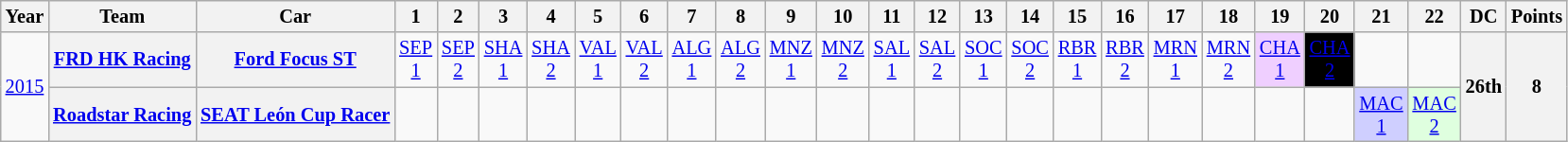<table class="wikitable" style="text-align:center; font-size:85%">
<tr>
<th>Year</th>
<th>Team</th>
<th>Car</th>
<th>1</th>
<th>2</th>
<th>3</th>
<th>4</th>
<th>5</th>
<th>6</th>
<th>7</th>
<th>8</th>
<th>9</th>
<th>10</th>
<th>11</th>
<th>12</th>
<th>13</th>
<th>14</th>
<th>15</th>
<th>16</th>
<th>17</th>
<th>18</th>
<th>19</th>
<th>20</th>
<th>21</th>
<th>22</th>
<th>DC</th>
<th>Points</th>
</tr>
<tr>
<td rowspan=2><a href='#'>2015</a></td>
<th nowrap><a href='#'>FRD HK Racing</a></th>
<th nowrap><a href='#'>Ford Focus ST</a></th>
<td><a href='#'>SEP<br>1</a></td>
<td><a href='#'>SEP<br>2</a></td>
<td><a href='#'>SHA<br>1</a></td>
<td><a href='#'>SHA<br>2</a></td>
<td><a href='#'>VAL<br>1</a></td>
<td><a href='#'>VAL<br>2</a></td>
<td><a href='#'>ALG<br>1</a></td>
<td><a href='#'>ALG<br>2</a></td>
<td><a href='#'>MNZ<br>1</a></td>
<td><a href='#'>MNZ<br>2</a></td>
<td><a href='#'>SAL<br>1</a></td>
<td><a href='#'>SAL<br>2</a></td>
<td><a href='#'>SOC<br>1</a></td>
<td><a href='#'>SOC<br>2</a></td>
<td><a href='#'>RBR<br>1</a></td>
<td><a href='#'>RBR<br>2</a></td>
<td><a href='#'>MRN<br>1</a></td>
<td><a href='#'>MRN<br>2</a></td>
<td style="background:#EFCFFF;"><a href='#'>CHA<br>1</a><br></td>
<td style="background:#000000; color:white"><a href='#'><span>CHA<br>2</span></a><br></td>
<td></td>
<td></td>
<th rowspan=2>26th</th>
<th rowspan=2>8</th>
</tr>
<tr>
<th nowrap><a href='#'>Roadstar Racing</a></th>
<th nowrap><a href='#'>SEAT León Cup Racer</a></th>
<td></td>
<td></td>
<td></td>
<td></td>
<td></td>
<td></td>
<td></td>
<td></td>
<td></td>
<td></td>
<td></td>
<td></td>
<td></td>
<td></td>
<td></td>
<td></td>
<td></td>
<td></td>
<td></td>
<td></td>
<td style="background:#CFCFFF;"><a href='#'>MAC<br>1</a><br></td>
<td style="background:#DFFFDF;"><a href='#'>MAC<br>2</a><br></td>
</tr>
</table>
